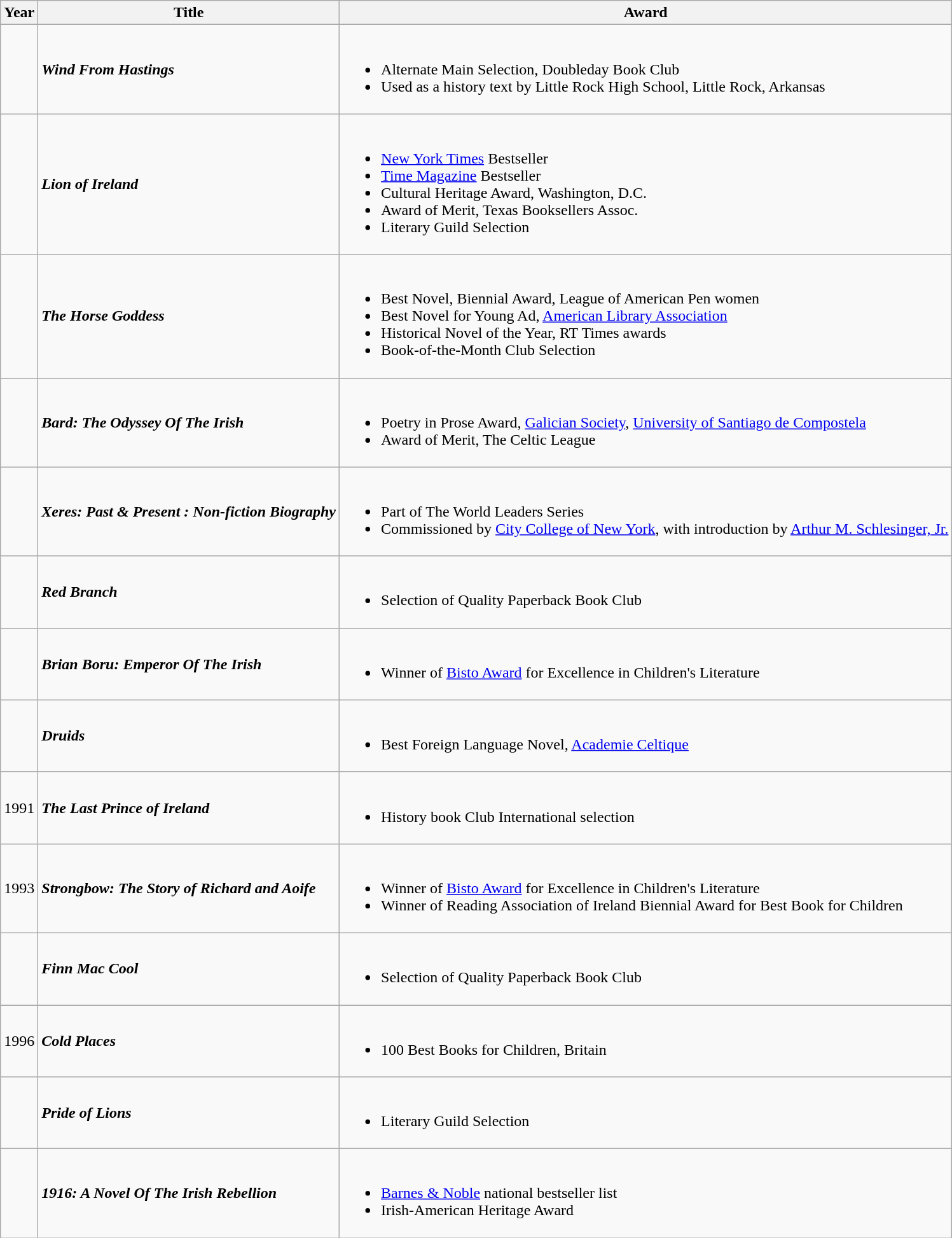<table class="wikitable">
<tr>
<th>Year</th>
<th>Title</th>
<th>Award</th>
</tr>
<tr>
<td></td>
<td><strong><em>Wind From Hastings</em></strong></td>
<td><br><ul><li>Alternate Main Selection, Doubleday Book Club</li><li>Used as a history text by Little Rock High School, Little Rock, Arkansas</li></ul></td>
</tr>
<tr>
<td></td>
<td><strong><em>Lion of Ireland</em></strong></td>
<td><br><ul><li><a href='#'>New York Times</a> Bestseller</li><li><a href='#'>Time Magazine</a> Bestseller</li><li>Cultural Heritage Award, Washington, D.C.</li><li>Award of Merit, Texas Booksellers Assoc.</li><li>Literary Guild Selection</li></ul></td>
</tr>
<tr>
<td></td>
<td><strong><em>The Horse Goddess</em></strong></td>
<td><br><ul><li>Best Novel, Biennial Award, League of American Pen women</li><li>Best Novel for Young Ad, <a href='#'>American Library Association</a></li><li>Historical Novel of the Year, RT Times awards</li><li>Book-of-the-Month Club Selection</li></ul></td>
</tr>
<tr>
<td></td>
<td><strong><em>Bard: The Odyssey Of The Irish</em></strong></td>
<td><br><ul><li>Poetry in Prose Award, <a href='#'>Galician Society</a>, <a href='#'>University of Santiago de Compostela</a></li><li>Award of Merit, The Celtic League</li></ul></td>
</tr>
<tr>
<td></td>
<td><strong><em>Xeres: Past & Present : Non-fiction Biography</em></strong></td>
<td><br><ul><li>Part of The World Leaders Series</li><li>Commissioned by <a href='#'>City College of New York</a>, with introduction by <a href='#'>Arthur M. Schlesinger, Jr.</a></li></ul></td>
</tr>
<tr>
<td></td>
<td><strong><em>Red Branch</em></strong></td>
<td><br><ul><li>Selection of Quality Paperback Book Club</li></ul></td>
</tr>
<tr>
<td></td>
<td><strong><em>Brian Boru: Emperor Of The Irish</em></strong></td>
<td><br><ul><li>Winner of <a href='#'>Bisto Award</a> for Excellence in Children's Literature</li></ul></td>
</tr>
<tr>
<td></td>
<td><strong><em>Druids</em></strong></td>
<td><br><ul><li>Best Foreign Language Novel, <a href='#'>Academie Celtique</a></li></ul></td>
</tr>
<tr>
<td>1991</td>
<td><strong><em>The Last Prince of Ireland</em></strong></td>
<td><br><ul><li>History book Club International selection</li></ul></td>
</tr>
<tr>
<td>1993</td>
<td><strong><em>Strongbow: The Story of Richard and Aoife</em></strong></td>
<td><br><ul><li>Winner of <a href='#'>Bisto Award</a> for Excellence in Children's Literature</li><li>Winner of Reading Association of Ireland Biennial Award for Best Book for Children</li></ul></td>
</tr>
<tr>
<td></td>
<td><strong><em>Finn Mac Cool</em></strong></td>
<td><br><ul><li>Selection of Quality Paperback Book Club</li></ul></td>
</tr>
<tr>
<td>1996</td>
<td><strong><em>Cold Places</em></strong></td>
<td><br><ul><li>100 Best Books for Children, Britain</li></ul></td>
</tr>
<tr>
<td></td>
<td><strong><em>Pride of Lions</em></strong></td>
<td><br><ul><li>Literary Guild Selection</li></ul></td>
</tr>
<tr>
<td></td>
<td><strong><em>1916: A Novel Of The Irish Rebellion</em></strong></td>
<td><br><ul><li><a href='#'>Barnes & Noble</a> national bestseller list</li><li>Irish-American Heritage Award</li></ul></td>
</tr>
</table>
